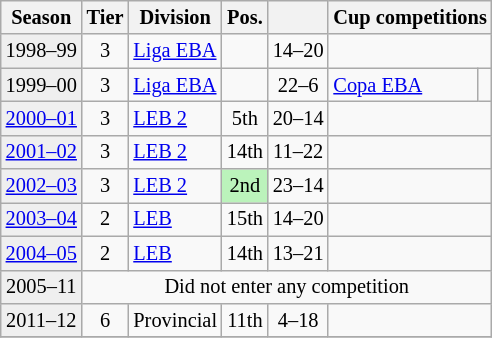<table class="wikitable" style="font-size:85%; text-align:center">
<tr>
<th>Season</th>
<th>Tier</th>
<th>Division</th>
<th>Pos.</th>
<th></th>
<th colspan=2>Cup competitions</th>
</tr>
<tr>
<td bgcolor=#efefef>1998–99</td>
<td>3</td>
<td align=left><a href='#'>Liga EBA</a></td>
<td></td>
<td>14–20</td>
<td colspan=2></td>
</tr>
<tr>
<td bgcolor=#efefef>1999–00</td>
<td>3</td>
<td align=left><a href='#'>Liga EBA</a></td>
<td></td>
<td>22–6</td>
<td align=left><a href='#'>Copa EBA</a></td>
<td></td>
</tr>
<tr>
<td bgcolor=#efefef><a href='#'>2000–01</a></td>
<td>3</td>
<td align=left><a href='#'>LEB 2</a></td>
<td>5th</td>
<td>20–14</td>
<td colspan=2></td>
</tr>
<tr>
<td bgcolor=#efefef><a href='#'>2001–02</a></td>
<td>3</td>
<td align=left><a href='#'>LEB 2</a></td>
<td>14th</td>
<td>11–22</td>
<td colspan=2></td>
</tr>
<tr>
<td bgcolor=#efefef><a href='#'>2002–03</a></td>
<td>3</td>
<td align=left><a href='#'>LEB 2</a></td>
<td bgcolor=#BBF3BB>2nd</td>
<td>23–14</td>
<td colspan=2></td>
</tr>
<tr>
<td bgcolor=#efefef><a href='#'>2003–04</a></td>
<td>2</td>
<td align=left><a href='#'>LEB</a></td>
<td>15th</td>
<td>14–20</td>
<td colspan=2></td>
</tr>
<tr>
<td bgcolor=#efefef><a href='#'>2004–05</a></td>
<td>2</td>
<td align=left><a href='#'>LEB</a></td>
<td>14th</td>
<td>13–21</td>
<td colspan=2></td>
</tr>
<tr>
<td bgcolor=#efefef>2005–11</td>
<td colspan=9 align=center>Did not enter any competition</td>
</tr>
<tr>
<td bgcolor=#efefef>2011–12</td>
<td>6</td>
<td align=left>Provincial</td>
<td>11th</td>
<td>4–18</td>
<td colspan=2></td>
</tr>
<tr>
</tr>
</table>
